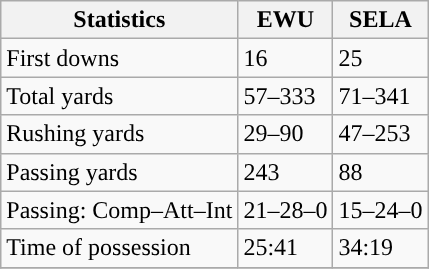<table class="wikitable" style="float: left;">
<tr>
<th>Statistics</th>
<th>EWU</th>
<th>SELA</th>
</tr>
<tr>
<td>First downs</td>
<td>16</td>
<td>25</td>
</tr>
<tr>
<td>Total yards</td>
<td>57–333</td>
<td>71–341</td>
</tr>
<tr>
<td>Rushing yards</td>
<td>29–90</td>
<td>47–253</td>
</tr>
<tr>
<td>Passing yards</td>
<td>243</td>
<td>88</td>
</tr>
<tr>
<td>Passing: Comp–Att–Int</td>
<td>21–28–0</td>
<td>15–24–0</td>
</tr>
<tr>
<td>Time of possession</td>
<td>25:41</td>
<td>34:19</td>
</tr>
<tr>
</tr>
</table>
